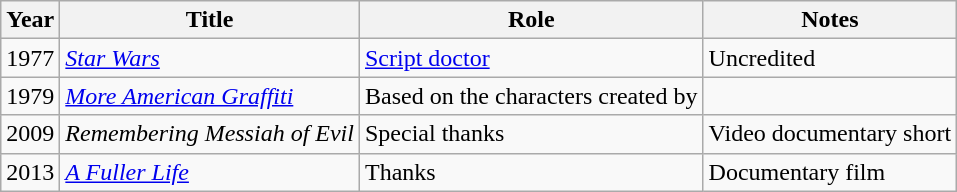<table class="wikitable sortable">
<tr>
<th>Year</th>
<th>Title</th>
<th>Role</th>
<th>Notes</th>
</tr>
<tr>
<td>1977</td>
<td><em><a href='#'>Star Wars</a></em></td>
<td><a href='#'>Script doctor</a></td>
<td>Uncredited</td>
</tr>
<tr>
<td>1979</td>
<td><em><a href='#'>More American Graffiti</a></em></td>
<td>Based on the characters created by</td>
<td></td>
</tr>
<tr>
<td>2009</td>
<td><em>Remembering Messiah of Evil</em></td>
<td>Special thanks</td>
<td>Video documentary short</td>
</tr>
<tr>
<td>2013</td>
<td><em><a href='#'>A Fuller Life</a></em></td>
<td>Thanks</td>
<td>Documentary film</td>
</tr>
</table>
